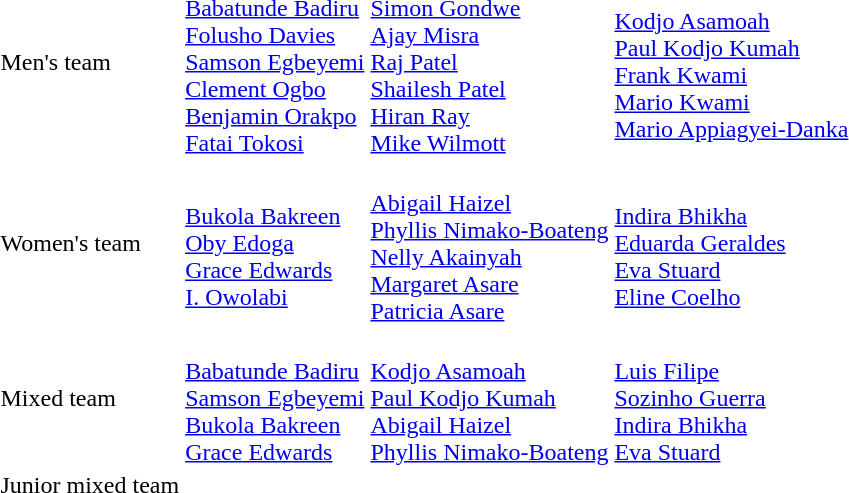<table>
<tr>
<td>Men's team</td>
<td><br><a href='#'>Babatunde Badiru</a><br><a href='#'>Folusho Davies</a><br><a href='#'>Samson Egbeyemi</a><br><a href='#'>Clement Ogbo</a><br><a href='#'>Benjamin Orakpo</a><br><a href='#'>Fatai Tokosi</a></td>
<td><br><a href='#'>Simon Gondwe</a><br><a href='#'>Ajay Misra</a><br><a href='#'>Raj Patel</a><br><a href='#'>Shailesh Patel</a><br><a href='#'>Hiran Ray</a><br><a href='#'>Mike Wilmott</a></td>
<td><br><a href='#'>Kodjo Asamoah</a><br><a href='#'>Paul Kodjo Kumah</a><br><a href='#'>Frank Kwami</a><br><a href='#'>Mario Kwami</a><br><a href='#'>Mario Appiagyei-Danka</a></td>
</tr>
<tr>
<td>Women's team</td>
<td><br><a href='#'>Bukola Bakreen</a><br><a href='#'>Oby Edoga</a><br><a href='#'>Grace Edwards</a><br><a href='#'>I. Owolabi</a></td>
<td><br><a href='#'>Abigail Haizel</a><br><a href='#'>Phyllis Nimako-Boateng</a><br><a href='#'>Nelly Akainyah</a><br><a href='#'>Margaret Asare</a><br><a href='#'>Patricia Asare</a></td>
<td><br><a href='#'>Indira Bhikha</a><br><a href='#'>Eduarda Geraldes</a><br><a href='#'>Eva Stuard</a><br><a href='#'>Eline Coelho</a></td>
</tr>
<tr>
<td>Mixed team</td>
<td><br><a href='#'>Babatunde Badiru</a><br><a href='#'>Samson Egbeyemi</a><br><a href='#'>Bukola Bakreen</a><br><a href='#'>Grace Edwards</a></td>
<td><br><a href='#'>Kodjo Asamoah</a><br><a href='#'>Paul Kodjo Kumah</a><br><a href='#'>Abigail Haizel</a><br><a href='#'>Phyllis Nimako-Boateng</a></td>
<td><br><a href='#'>Luis Filipe</a><br><a href='#'>Sozinho Guerra</a><br><a href='#'>Indira Bhikha</a><br><a href='#'>Eva Stuard</a></td>
</tr>
<tr>
<td>Junior mixed team</td>
<td></td>
<td></td>
<td></td>
</tr>
</table>
